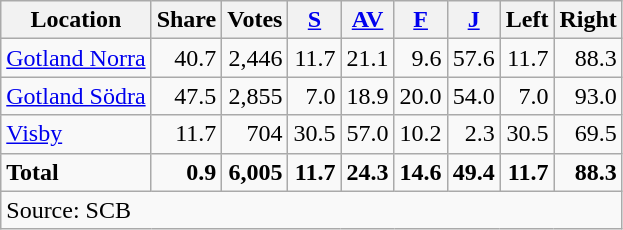<table class="wikitable sortable" style=text-align:right>
<tr>
<th>Location</th>
<th>Share</th>
<th>Votes</th>
<th><a href='#'>S</a></th>
<th><a href='#'>AV</a></th>
<th><a href='#'>F</a></th>
<th><a href='#'>J</a></th>
<th>Left</th>
<th>Right</th>
</tr>
<tr>
<td align=left><a href='#'>Gotland Norra</a></td>
<td>40.7</td>
<td>2,446</td>
<td>11.7</td>
<td>21.1</td>
<td>9.6</td>
<td>57.6</td>
<td>11.7</td>
<td>88.3</td>
</tr>
<tr>
<td align=left><a href='#'>Gotland Södra</a></td>
<td>47.5</td>
<td>2,855</td>
<td>7.0</td>
<td>18.9</td>
<td>20.0</td>
<td>54.0</td>
<td>7.0</td>
<td>93.0</td>
</tr>
<tr>
<td align=left><a href='#'>Visby</a></td>
<td>11.7</td>
<td>704</td>
<td>30.5</td>
<td>57.0</td>
<td>10.2</td>
<td>2.3</td>
<td>30.5</td>
<td>69.5</td>
</tr>
<tr>
<td align=left><strong>Total</strong></td>
<td><strong>0.9</strong></td>
<td><strong>6,005</strong></td>
<td><strong>11.7</strong></td>
<td><strong>24.3</strong></td>
<td><strong>14.6</strong></td>
<td><strong>49.4</strong></td>
<td><strong>11.7</strong></td>
<td><strong>88.3</strong></td>
</tr>
<tr>
<td align=left colspan=9>Source: SCB </td>
</tr>
</table>
